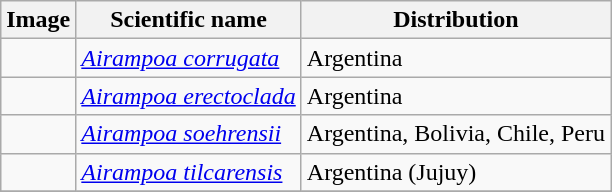<table class="wikitable sortable">
<tr>
<th>Image</th>
<th>Scientific name</th>
<th>Distribution</th>
</tr>
<tr>
<td></td>
<td><em><a href='#'>Airampoa corrugata</a></em> </td>
<td>Argentina</td>
</tr>
<tr>
<td></td>
<td><em><a href='#'>Airampoa erectoclada</a></em> </td>
<td>Argentina</td>
</tr>
<tr>
<td></td>
<td><em><a href='#'>Airampoa soehrensii</a></em> </td>
<td>Argentina, Bolivia, Chile, Peru</td>
</tr>
<tr>
<td></td>
<td><em><a href='#'>Airampoa tilcarensis</a></em> </td>
<td>Argentina (Jujuy)</td>
</tr>
<tr>
</tr>
</table>
